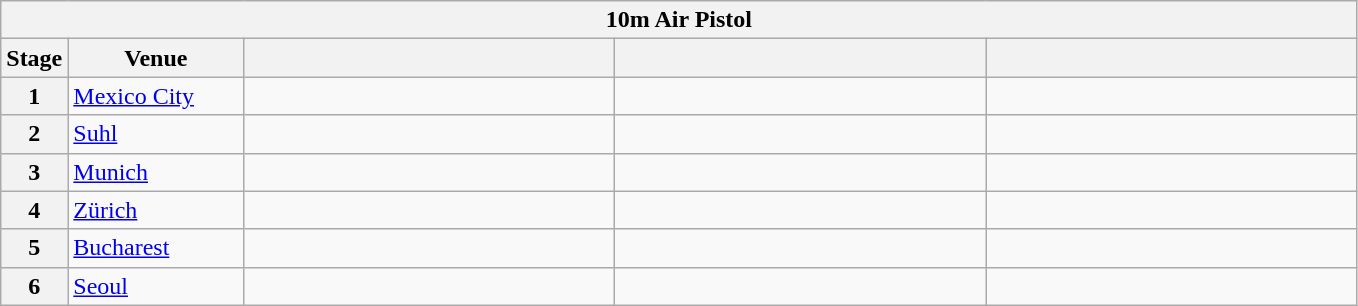<table class="wikitable">
<tr>
<th colspan="5">10m Air Pistol</th>
</tr>
<tr>
<th>Stage</th>
<th width=110>Venue</th>
<th width=240></th>
<th width=240></th>
<th width=240></th>
</tr>
<tr>
<th>1</th>
<td> <a href='#'>Mexico City</a></td>
<td></td>
<td></td>
<td></td>
</tr>
<tr>
<th>2</th>
<td> <a href='#'>Suhl</a></td>
<td></td>
<td></td>
<td></td>
</tr>
<tr>
<th>3</th>
<td> <a href='#'>Munich</a></td>
<td></td>
<td></td>
<td></td>
</tr>
<tr>
<th>4</th>
<td> <a href='#'>Zürich</a></td>
<td></td>
<td></td>
<td></td>
</tr>
<tr>
<th>5</th>
<td> <a href='#'>Bucharest</a></td>
<td></td>
<td></td>
<td></td>
</tr>
<tr>
<th>6</th>
<td> <a href='#'>Seoul</a></td>
<td></td>
<td></td>
<td></td>
</tr>
</table>
